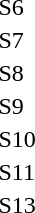<table>
<tr>
<td>S6</td>
<td></td>
<td></td>
<td></td>
</tr>
<tr>
<td>S7</td>
<td></td>
<td></td>
<td></td>
</tr>
<tr>
<td>S8</td>
<td></td>
<td></td>
<td></td>
</tr>
<tr>
<td>S9</td>
<td></td>
<td></td>
<td></td>
</tr>
<tr>
<td>S10</td>
<td></td>
<td></td>
<td></td>
</tr>
<tr>
<td>S11</td>
<td></td>
<td></td>
<td></td>
</tr>
<tr>
<td>S13</td>
<td></td>
<td></td>
<td></td>
</tr>
</table>
